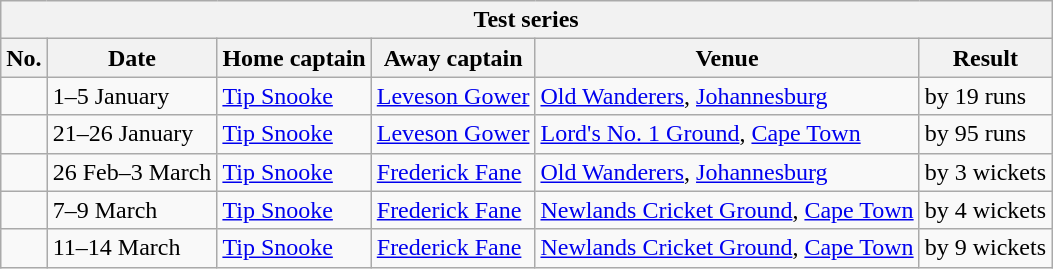<table class="wikitable">
<tr>
<th colspan="9">Test series</th>
</tr>
<tr>
<th>No.</th>
<th>Date</th>
<th>Home captain</th>
<th>Away captain</th>
<th>Venue</th>
<th>Result</th>
</tr>
<tr>
<td></td>
<td>1–5 January</td>
<td><a href='#'>Tip Snooke</a></td>
<td><a href='#'>Leveson Gower</a></td>
<td><a href='#'>Old Wanderers</a>, <a href='#'>Johannesburg</a></td>
<td> by 19 runs</td>
</tr>
<tr>
<td></td>
<td>21–26 January</td>
<td><a href='#'>Tip Snooke</a></td>
<td><a href='#'>Leveson Gower</a></td>
<td><a href='#'>Lord's No. 1 Ground</a>, <a href='#'>Cape Town</a></td>
<td> by 95 runs</td>
</tr>
<tr>
<td></td>
<td>26 Feb–3 March</td>
<td><a href='#'>Tip Snooke</a></td>
<td><a href='#'>Frederick Fane</a></td>
<td><a href='#'>Old Wanderers</a>, <a href='#'>Johannesburg</a></td>
<td> by 3 wickets</td>
</tr>
<tr>
<td></td>
<td>7–9 March</td>
<td><a href='#'>Tip Snooke</a></td>
<td><a href='#'>Frederick Fane</a></td>
<td><a href='#'>Newlands Cricket Ground</a>, <a href='#'>Cape Town</a></td>
<td> by 4 wickets</td>
</tr>
<tr>
<td></td>
<td>11–14 March</td>
<td><a href='#'>Tip Snooke</a></td>
<td><a href='#'>Frederick Fane</a></td>
<td><a href='#'>Newlands Cricket Ground</a>, <a href='#'>Cape Town</a></td>
<td> by 9 wickets</td>
</tr>
</table>
